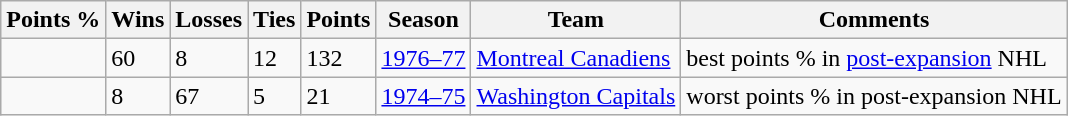<table class="wikitable">
<tr>
<th>Points %</th>
<th>Wins</th>
<th>Losses</th>
<th>Ties</th>
<th>Points</th>
<th>Season</th>
<th>Team</th>
<th>Comments</th>
</tr>
<tr>
<td></td>
<td>60</td>
<td>8</td>
<td>12</td>
<td>132</td>
<td><a href='#'>1976–77</a></td>
<td><a href='#'>Montreal Canadiens</a></td>
<td>best points % in <a href='#'>post-expansion</a> NHL</td>
</tr>
<tr>
<td></td>
<td>8</td>
<td>67</td>
<td>5</td>
<td>21</td>
<td><a href='#'>1974–75</a></td>
<td><a href='#'>Washington Capitals</a></td>
<td>worst points % in post-expansion NHL</td>
</tr>
</table>
